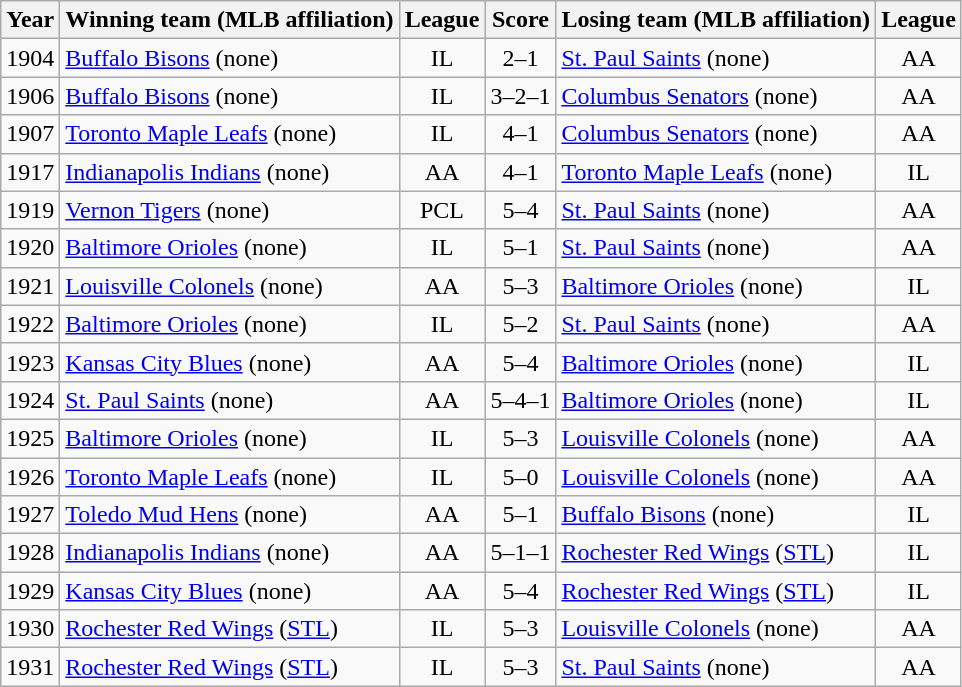<table class="wikitable sortable" style="text-align:center;">
<tr>
<th>Year</th>
<th>Winning team (MLB affiliation)</th>
<th>League</th>
<th class="unsortable">Score</th>
<th>Losing team (MLB affiliation)</th>
<th>League</th>
</tr>
<tr>
<td>1904</td>
<td align=left><a href='#'>Buffalo Bisons</a> (none)</td>
<td>IL</td>
<td>2–1</td>
<td align=left><a href='#'>St. Paul Saints</a> (none)</td>
<td>AA</td>
</tr>
<tr>
<td>1906</td>
<td align=left><a href='#'>Buffalo Bisons</a> (none)</td>
<td>IL</td>
<td>3–2–1</td>
<td align=left><a href='#'>Columbus Senators</a> (none)</td>
<td>AA</td>
</tr>
<tr>
<td>1907</td>
<td align=left><a href='#'>Toronto Maple Leafs</a> (none)</td>
<td>IL</td>
<td>4–1</td>
<td align=left><a href='#'>Columbus Senators</a> (none)</td>
<td>AA</td>
</tr>
<tr>
<td>1917</td>
<td align=left><a href='#'>Indianapolis Indians</a> (none)</td>
<td>AA</td>
<td>4–1</td>
<td align=left><a href='#'>Toronto Maple Leafs</a> (none)</td>
<td>IL</td>
</tr>
<tr>
<td>1919</td>
<td align=left><a href='#'>Vernon Tigers</a> (none)</td>
<td>PCL</td>
<td>5–4</td>
<td align=left><a href='#'>St. Paul Saints</a> (none)</td>
<td>AA</td>
</tr>
<tr>
<td>1920</td>
<td align=left><a href='#'>Baltimore Orioles</a> (none)</td>
<td>IL</td>
<td>5–1</td>
<td align=left><a href='#'>St. Paul Saints</a> (none)</td>
<td>AA</td>
</tr>
<tr>
<td>1921</td>
<td align=left><a href='#'>Louisville Colonels</a> (none)</td>
<td>AA</td>
<td>5–3</td>
<td align=left><a href='#'>Baltimore Orioles</a> (none)</td>
<td>IL</td>
</tr>
<tr>
<td>1922</td>
<td align=left><a href='#'>Baltimore Orioles</a> (none)</td>
<td>IL</td>
<td>5–2</td>
<td align=left><a href='#'>St. Paul Saints</a> (none)</td>
<td>AA</td>
</tr>
<tr>
<td>1923</td>
<td align=left><a href='#'>Kansas City Blues</a> (none)</td>
<td>AA</td>
<td>5–4</td>
<td align=left><a href='#'>Baltimore Orioles</a> (none)</td>
<td>IL</td>
</tr>
<tr>
<td>1924</td>
<td align=left><a href='#'>St. Paul Saints</a> (none)</td>
<td>AA</td>
<td>5–4–1</td>
<td align=left><a href='#'>Baltimore Orioles</a> (none)</td>
<td>IL</td>
</tr>
<tr>
<td>1925</td>
<td align=left><a href='#'>Baltimore Orioles</a> (none)</td>
<td>IL</td>
<td>5–3</td>
<td align=left><a href='#'>Louisville Colonels</a> (none)</td>
<td>AA</td>
</tr>
<tr>
<td>1926</td>
<td align=left><a href='#'>Toronto Maple Leafs</a> (none)</td>
<td>IL</td>
<td>5–0</td>
<td align=left><a href='#'>Louisville Colonels</a> (none)</td>
<td>AA</td>
</tr>
<tr>
<td>1927</td>
<td align=left><a href='#'>Toledo Mud Hens</a> (none)</td>
<td>AA</td>
<td>5–1</td>
<td align=left><a href='#'>Buffalo Bisons</a> (none)</td>
<td>IL</td>
</tr>
<tr>
<td>1928</td>
<td align=left><a href='#'>Indianapolis Indians</a> (none)</td>
<td>AA</td>
<td>5–1–1</td>
<td align=left><a href='#'>Rochester Red Wings</a> (<a href='#'>STL</a>)</td>
<td>IL</td>
</tr>
<tr>
<td>1929</td>
<td align=left><a href='#'>Kansas City Blues</a> (none)</td>
<td>AA</td>
<td>5–4</td>
<td align=left><a href='#'>Rochester Red Wings</a> (<a href='#'>STL</a>)</td>
<td>IL</td>
</tr>
<tr>
<td>1930</td>
<td align=left><a href='#'>Rochester Red Wings</a> (<a href='#'>STL</a>)</td>
<td>IL</td>
<td>5–3</td>
<td align=left><a href='#'>Louisville Colonels</a> (none)</td>
<td>AA</td>
</tr>
<tr>
<td>1931</td>
<td align=left><a href='#'>Rochester Red Wings</a> (<a href='#'>STL</a>)</td>
<td>IL</td>
<td>5–3</td>
<td align=left><a href='#'>St. Paul Saints</a> (none)</td>
<td>AA</td>
</tr>
</table>
